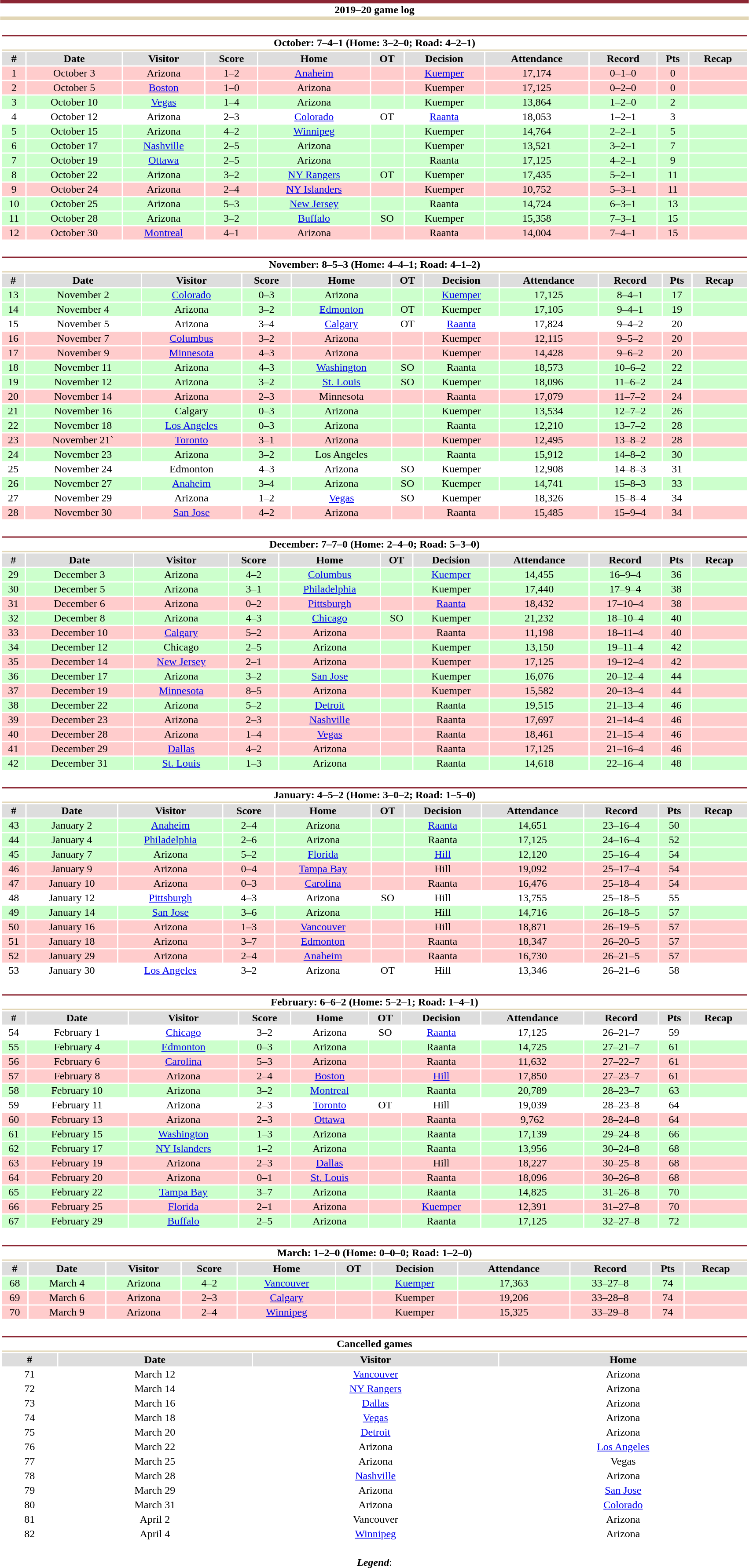<table class="toccolours" style="width:90%; clear:both; margin:1.5em auto; text-align:center;">
<tr>
<th colspan="11" style="background:#FFFFFF; border-top:#8C2633 5px solid; border-bottom:#E2D6B5 5px solid;">2019–20 game log</th>
</tr>
<tr>
<td colspan="11"><br><table class="toccolours collapsible collapsed" style="width:100%;">
<tr>
<th colspan="11" style="background:#FFFFFF; border-top:#8C2633 2px solid; border-bottom:#E2D6B5 2px solid;">October: 7–4–1 (Home: 3–2–0; Road: 4–2–1)</th>
</tr>
<tr style="background:#ddd;">
<th>#</th>
<th>Date</th>
<th>Visitor</th>
<th>Score</th>
<th>Home</th>
<th>OT</th>
<th>Decision</th>
<th>Attendance</th>
<th>Record</th>
<th>Pts</th>
<th>Recap</th>
</tr>
<tr style="background:#fcc;">
<td>1</td>
<td>October 3</td>
<td>Arizona</td>
<td>1–2</td>
<td><a href='#'>Anaheim</a></td>
<td></td>
<td><a href='#'>Kuemper</a></td>
<td>17,174</td>
<td>0–1–0</td>
<td>0</td>
<td></td>
</tr>
<tr style="background:#fcc;">
<td>2</td>
<td>October 5</td>
<td><a href='#'>Boston</a></td>
<td>1–0</td>
<td>Arizona</td>
<td></td>
<td>Kuemper</td>
<td>17,125</td>
<td>0–2–0</td>
<td>0</td>
<td></td>
</tr>
<tr style="background:#cfc;">
<td>3</td>
<td>October 10</td>
<td><a href='#'>Vegas</a></td>
<td>1–4</td>
<td>Arizona</td>
<td></td>
<td>Kuemper</td>
<td>13,864</td>
<td>1–2–0</td>
<td>2</td>
<td></td>
</tr>
<tr style="background:#fff;">
<td>4</td>
<td>October 12</td>
<td>Arizona</td>
<td>2–3</td>
<td><a href='#'>Colorado</a></td>
<td>OT</td>
<td><a href='#'>Raanta</a></td>
<td>18,053</td>
<td>1–2–1</td>
<td>3</td>
<td></td>
</tr>
<tr style="background:#cfc;">
<td>5</td>
<td>October 15</td>
<td>Arizona</td>
<td>4–2</td>
<td><a href='#'>Winnipeg</a></td>
<td></td>
<td>Kuemper</td>
<td>14,764</td>
<td>2–2–1</td>
<td>5</td>
<td></td>
</tr>
<tr style="background:#cfc;">
<td>6</td>
<td>October 17</td>
<td><a href='#'>Nashville</a></td>
<td>2–5</td>
<td>Arizona</td>
<td></td>
<td>Kuemper</td>
<td>13,521</td>
<td>3–2–1</td>
<td>7</td>
<td></td>
</tr>
<tr style="background:#cfc;">
<td>7</td>
<td>October 19</td>
<td><a href='#'>Ottawa</a></td>
<td>2–5</td>
<td>Arizona</td>
<td></td>
<td>Raanta</td>
<td>17,125</td>
<td>4–2–1</td>
<td>9</td>
<td></td>
</tr>
<tr style="background:#cfc;">
<td>8</td>
<td>October 22</td>
<td>Arizona</td>
<td>3–2</td>
<td><a href='#'>NY Rangers</a></td>
<td>OT</td>
<td>Kuemper</td>
<td>17,435</td>
<td>5–2–1</td>
<td>11</td>
<td></td>
</tr>
<tr style="background:#fcc;">
<td>9</td>
<td>October 24</td>
<td>Arizona</td>
<td>2–4</td>
<td><a href='#'>NY Islanders</a></td>
<td></td>
<td>Kuemper</td>
<td>10,752</td>
<td>5–3–1</td>
<td>11</td>
<td></td>
</tr>
<tr style="background:#cfc;">
<td>10</td>
<td>October 25</td>
<td>Arizona</td>
<td>5–3</td>
<td><a href='#'>New Jersey</a></td>
<td></td>
<td>Raanta</td>
<td>14,724</td>
<td>6–3–1</td>
<td>13</td>
<td></td>
</tr>
<tr style="background:#cfc;">
<td>11</td>
<td>October 28</td>
<td>Arizona</td>
<td>3–2</td>
<td><a href='#'>Buffalo</a></td>
<td>SO</td>
<td>Kuemper</td>
<td>15,358</td>
<td>7–3–1</td>
<td>15</td>
<td></td>
</tr>
<tr style="background:#fcc;">
<td>12</td>
<td>October 30</td>
<td><a href='#'>Montreal</a></td>
<td>4–1</td>
<td>Arizona</td>
<td></td>
<td>Raanta</td>
<td>14,004</td>
<td>7–4–1</td>
<td>15</td>
<td></td>
</tr>
</table>
</td>
</tr>
<tr>
<td colspan="11"><br><table class="toccolours collapsible collapsed" style="width:100%;">
<tr>
<th colspan="11" style="background:#FFFFFF; border-top:#8C2633 2px solid; border-bottom:#E2D6B5 2px solid;">November: 8–5–3 (Home: 4–4–1; Road: 4–1–2)</th>
</tr>
<tr style="background:#ddd;">
<th>#</th>
<th>Date</th>
<th>Visitor</th>
<th>Score</th>
<th>Home</th>
<th>OT</th>
<th>Decision</th>
<th>Attendance</th>
<th>Record</th>
<th>Pts</th>
<th>Recap</th>
</tr>
<tr style="background:#cfc;">
<td>13</td>
<td>November 2</td>
<td><a href='#'>Colorado</a></td>
<td>0–3</td>
<td>Arizona</td>
<td></td>
<td><a href='#'>Kuemper</a></td>
<td>17,125</td>
<td>8–4–1</td>
<td>17</td>
<td></td>
</tr>
<tr style="background:#cfc;">
<td>14</td>
<td>November 4</td>
<td>Arizona</td>
<td>3–2</td>
<td><a href='#'>Edmonton</a></td>
<td>OT</td>
<td>Kuemper</td>
<td>17,105</td>
<td>9–4–1</td>
<td>19</td>
<td></td>
</tr>
<tr style="background:#fff;">
<td>15</td>
<td>November 5</td>
<td>Arizona</td>
<td>3–4</td>
<td><a href='#'>Calgary</a></td>
<td>OT</td>
<td><a href='#'>Raanta</a></td>
<td>17,824</td>
<td>9–4–2</td>
<td>20</td>
<td></td>
</tr>
<tr style="background:#fcc;">
<td>16</td>
<td>November 7</td>
<td><a href='#'>Columbus</a></td>
<td>3–2</td>
<td>Arizona</td>
<td></td>
<td>Kuemper</td>
<td>12,115</td>
<td>9–5–2</td>
<td>20</td>
<td></td>
</tr>
<tr style="background:#fcc;">
<td>17</td>
<td>November 9</td>
<td><a href='#'>Minnesota</a></td>
<td>4–3</td>
<td>Arizona</td>
<td></td>
<td>Kuemper</td>
<td>14,428</td>
<td>9–6–2</td>
<td>20</td>
<td></td>
</tr>
<tr style="background:#cfc;">
<td>18</td>
<td>November 11</td>
<td>Arizona</td>
<td>4–3</td>
<td><a href='#'>Washington</a></td>
<td>SO</td>
<td>Raanta</td>
<td>18,573</td>
<td>10–6–2</td>
<td>22</td>
<td></td>
</tr>
<tr style="background:#cfc;">
<td>19</td>
<td>November 12</td>
<td>Arizona</td>
<td>3–2</td>
<td><a href='#'>St. Louis</a></td>
<td>SO</td>
<td>Kuemper</td>
<td>18,096</td>
<td>11–6–2</td>
<td>24</td>
<td></td>
</tr>
<tr style="background:#fcc;">
<td>20</td>
<td>November 14</td>
<td>Arizona</td>
<td>2–3</td>
<td>Minnesota</td>
<td></td>
<td>Raanta</td>
<td>17,079</td>
<td>11–7–2</td>
<td>24</td>
<td></td>
</tr>
<tr style="background:#cfc;">
<td>21</td>
<td>November 16</td>
<td>Calgary</td>
<td>0–3</td>
<td>Arizona</td>
<td></td>
<td>Kuemper</td>
<td>13,534</td>
<td>12–7–2</td>
<td>26</td>
<td></td>
</tr>
<tr style="background:#cfc;">
<td>22</td>
<td>November 18</td>
<td><a href='#'>Los Angeles</a></td>
<td>0–3</td>
<td>Arizona</td>
<td></td>
<td>Raanta</td>
<td>12,210</td>
<td>13–7–2</td>
<td>28</td>
<td></td>
</tr>
<tr style="background:#fcc;">
<td>23</td>
<td>November 21`</td>
<td><a href='#'>Toronto</a></td>
<td>3–1</td>
<td>Arizona</td>
<td></td>
<td>Kuemper</td>
<td>12,495</td>
<td>13–8–2</td>
<td>28</td>
<td></td>
</tr>
<tr style="background:#cfc;">
<td>24</td>
<td>November 23</td>
<td>Arizona</td>
<td>3–2</td>
<td>Los Angeles</td>
<td></td>
<td>Raanta</td>
<td>15,912</td>
<td>14–8–2</td>
<td>30</td>
<td></td>
</tr>
<tr style="background:#fff;">
<td>25</td>
<td>November 24</td>
<td>Edmonton</td>
<td>4–3</td>
<td>Arizona</td>
<td>SO</td>
<td>Kuemper</td>
<td>12,908</td>
<td>14–8–3</td>
<td>31</td>
<td></td>
</tr>
<tr style="background:#cfc;">
<td>26</td>
<td>November 27</td>
<td><a href='#'>Anaheim</a></td>
<td>3–4</td>
<td>Arizona</td>
<td>SO</td>
<td>Kuemper</td>
<td>14,741</td>
<td>15–8–3</td>
<td>33</td>
<td></td>
</tr>
<tr style="background:#fff;">
<td>27</td>
<td>November 29</td>
<td>Arizona</td>
<td>1–2</td>
<td><a href='#'>Vegas</a></td>
<td>SO</td>
<td>Kuemper</td>
<td>18,326</td>
<td>15–8–4</td>
<td>34</td>
<td></td>
</tr>
<tr style="background:#fcc;">
<td>28</td>
<td>November 30</td>
<td><a href='#'>San Jose</a></td>
<td>4–2</td>
<td>Arizona</td>
<td></td>
<td>Raanta</td>
<td>15,485</td>
<td>15–9–4</td>
<td>34</td>
<td></td>
</tr>
</table>
</td>
</tr>
<tr>
<td colspan="11"><br><table class="toccolours collapsible collapsed" style="width:100%;">
<tr>
<th colspan="11" style="background:#FFFFFF; border-top:#8C2633 2px solid; border-bottom:#E2D6B5 2px solid;">December: 7–7–0 (Home: 2–4–0; Road: 5–3–0)</th>
</tr>
<tr style="background:#ddd;">
<th>#</th>
<th>Date</th>
<th>Visitor</th>
<th>Score</th>
<th>Home</th>
<th>OT</th>
<th>Decision</th>
<th>Attendance</th>
<th>Record</th>
<th>Pts</th>
<th>Recap</th>
</tr>
<tr style="background:#cfc;">
<td>29</td>
<td>December 3</td>
<td>Arizona</td>
<td>4–2</td>
<td><a href='#'>Columbus</a></td>
<td></td>
<td><a href='#'>Kuemper</a></td>
<td>14,455</td>
<td>16–9–4</td>
<td>36</td>
<td></td>
</tr>
<tr style="background:#cfc;">
<td>30</td>
<td>December 5</td>
<td>Arizona</td>
<td>3–1</td>
<td><a href='#'>Philadelphia</a></td>
<td></td>
<td>Kuemper</td>
<td>17,440</td>
<td>17–9–4</td>
<td>38</td>
<td></td>
</tr>
<tr style="background:#fcc;">
<td>31</td>
<td>December 6</td>
<td>Arizona</td>
<td>0–2</td>
<td><a href='#'>Pittsburgh</a></td>
<td></td>
<td><a href='#'>Raanta</a></td>
<td>18,432</td>
<td>17–10–4</td>
<td>38</td>
<td></td>
</tr>
<tr style="background:#cfc;">
<td>32</td>
<td>December 8</td>
<td>Arizona</td>
<td>4–3</td>
<td><a href='#'>Chicago</a></td>
<td>SO</td>
<td>Kuemper</td>
<td>21,232</td>
<td>18–10–4</td>
<td>40</td>
<td></td>
</tr>
<tr style="background:#fcc;">
<td>33</td>
<td>December 10</td>
<td><a href='#'>Calgary</a></td>
<td>5–2</td>
<td>Arizona</td>
<td></td>
<td>Raanta</td>
<td>11,198</td>
<td>18–11–4</td>
<td>40</td>
<td></td>
</tr>
<tr style="background:#cfc;">
<td>34</td>
<td>December 12</td>
<td>Chicago</td>
<td>2–5</td>
<td>Arizona</td>
<td></td>
<td>Kuemper</td>
<td>13,150</td>
<td>19–11–4</td>
<td>42</td>
<td></td>
</tr>
<tr style="background:#fcc;">
<td>35</td>
<td>December 14</td>
<td><a href='#'>New Jersey</a></td>
<td>2–1</td>
<td>Arizona</td>
<td></td>
<td>Kuemper</td>
<td>17,125</td>
<td>19–12–4</td>
<td>42</td>
<td></td>
</tr>
<tr style="background:#cfc;">
<td>36</td>
<td>December 17</td>
<td>Arizona</td>
<td>3–2</td>
<td><a href='#'>San Jose</a></td>
<td></td>
<td>Kuemper</td>
<td>16,076</td>
<td>20–12–4</td>
<td>44</td>
<td></td>
</tr>
<tr style="background:#fcc;">
<td>37</td>
<td>December 19</td>
<td><a href='#'>Minnesota</a></td>
<td>8–5</td>
<td>Arizona</td>
<td></td>
<td>Kuemper</td>
<td>15,582</td>
<td>20–13–4</td>
<td>44</td>
<td></td>
</tr>
<tr style="background:#cfc;">
<td>38</td>
<td>December 22</td>
<td>Arizona</td>
<td>5–2</td>
<td><a href='#'>Detroit</a></td>
<td></td>
<td>Raanta</td>
<td>19,515</td>
<td>21–13–4</td>
<td>46</td>
<td></td>
</tr>
<tr style="background:#fcc;">
<td>39</td>
<td>December 23</td>
<td>Arizona</td>
<td>2–3</td>
<td><a href='#'>Nashville</a></td>
<td></td>
<td>Raanta</td>
<td>17,697</td>
<td>21–14–4</td>
<td>46</td>
<td></td>
</tr>
<tr style="background:#fcc;">
<td>40</td>
<td>December 28</td>
<td>Arizona</td>
<td>1–4</td>
<td><a href='#'>Vegas</a></td>
<td></td>
<td>Raanta</td>
<td>18,461</td>
<td>21–15–4</td>
<td>46</td>
<td></td>
</tr>
<tr style="background:#fcc;">
<td>41</td>
<td>December 29</td>
<td><a href='#'>Dallas</a></td>
<td>4–2</td>
<td>Arizona</td>
<td></td>
<td>Raanta</td>
<td>17,125</td>
<td>21–16–4</td>
<td>46</td>
<td></td>
</tr>
<tr style="background:#cfc;">
<td>42</td>
<td>December 31</td>
<td><a href='#'>St. Louis</a></td>
<td>1–3</td>
<td>Arizona</td>
<td></td>
<td>Raanta</td>
<td>14,618</td>
<td>22–16–4</td>
<td>48</td>
<td></td>
</tr>
</table>
</td>
</tr>
<tr>
<td colspan="11"><br><table class="toccolours collapsible collapsed" style="width:100%;">
<tr>
<th colspan="11" style="background:#FFFFFF; border-top:#8C2633 2px solid; border-bottom:#E2D6B5 2px solid;">January: 4–5–2 (Home: 3–0–2; Road: 1–5–0)</th>
</tr>
<tr style="background:#ddd;">
<th>#</th>
<th>Date</th>
<th>Visitor</th>
<th>Score</th>
<th>Home</th>
<th>OT</th>
<th>Decision</th>
<th>Attendance</th>
<th>Record</th>
<th>Pts</th>
<th>Recap</th>
</tr>
<tr style="background:#cfc;">
<td>43</td>
<td>January 2</td>
<td><a href='#'>Anaheim</a></td>
<td>2–4</td>
<td>Arizona</td>
<td></td>
<td><a href='#'>Raanta</a></td>
<td>14,651</td>
<td>23–16–4</td>
<td>50</td>
<td></td>
</tr>
<tr style="background:#cfc;">
<td>44</td>
<td>January 4</td>
<td><a href='#'>Philadelphia</a></td>
<td>2–6</td>
<td>Arizona</td>
<td></td>
<td>Raanta</td>
<td>17,125</td>
<td>24–16–4</td>
<td>52</td>
<td></td>
</tr>
<tr style="background:#cfc;">
<td>45</td>
<td>January 7</td>
<td>Arizona</td>
<td>5–2</td>
<td><a href='#'>Florida</a></td>
<td></td>
<td><a href='#'>Hill</a></td>
<td>12,120</td>
<td>25–16–4</td>
<td>54</td>
<td></td>
</tr>
<tr style="background:#fcc;">
<td>46</td>
<td>January 9</td>
<td>Arizona</td>
<td>0–4</td>
<td><a href='#'>Tampa Bay</a></td>
<td></td>
<td>Hill</td>
<td>19,092</td>
<td>25–17–4</td>
<td>54</td>
<td></td>
</tr>
<tr style="background:#fcc;">
<td>47</td>
<td>January 10</td>
<td>Arizona</td>
<td>0–3</td>
<td><a href='#'>Carolina</a></td>
<td></td>
<td>Raanta</td>
<td>16,476</td>
<td>25–18–4</td>
<td>54</td>
<td></td>
</tr>
<tr style="background:#fff;">
<td>48</td>
<td>January 12</td>
<td><a href='#'>Pittsburgh</a></td>
<td>4–3</td>
<td>Arizona</td>
<td>SO</td>
<td>Hill</td>
<td>13,755</td>
<td>25–18–5</td>
<td>55</td>
<td></td>
</tr>
<tr style="background:#cfc;">
<td>49</td>
<td>January 14</td>
<td><a href='#'>San Jose</a></td>
<td>3–6</td>
<td>Arizona</td>
<td></td>
<td>Hill</td>
<td>14,716</td>
<td>26–18–5</td>
<td>57</td>
<td></td>
</tr>
<tr style="background:#fcc;">
<td>50</td>
<td>January 16</td>
<td>Arizona</td>
<td>1–3</td>
<td><a href='#'>Vancouver</a></td>
<td></td>
<td>Hill</td>
<td>18,871</td>
<td>26–19–5</td>
<td>57</td>
<td></td>
</tr>
<tr style="background:#fcc;">
<td>51</td>
<td>January 18</td>
<td>Arizona</td>
<td>3–7</td>
<td><a href='#'>Edmonton</a></td>
<td></td>
<td>Raanta</td>
<td>18,347</td>
<td>26–20–5</td>
<td>57</td>
<td></td>
</tr>
<tr style="background:#fcc;">
<td>52</td>
<td>January 29</td>
<td>Arizona</td>
<td>2–4</td>
<td><a href='#'>Anaheim</a></td>
<td></td>
<td>Raanta</td>
<td>16,730</td>
<td>26–21–5</td>
<td>57</td>
<td></td>
</tr>
<tr style="background:#fff;">
<td>53</td>
<td>January 30</td>
<td><a href='#'>Los Angeles</a></td>
<td>3–2</td>
<td>Arizona</td>
<td>OT</td>
<td>Hill</td>
<td>13,346</td>
<td>26–21–6</td>
<td>58</td>
<td></td>
</tr>
</table>
</td>
</tr>
<tr>
<td colspan="11"><br><table class="toccolours collapsible collapsed" style="width:100%;">
<tr>
<th colspan="11" style="background:#FFFFFF; border-top:#8C2633 2px solid; border-bottom:#E2D6B5 2px solid;">February: 6–6–2 (Home: 5–2–1; Road: 1–4–1)</th>
</tr>
<tr style="background:#ddd;">
<th>#</th>
<th>Date</th>
<th>Visitor</th>
<th>Score</th>
<th>Home</th>
<th>OT</th>
<th>Decision</th>
<th>Attendance</th>
<th>Record</th>
<th>Pts</th>
<th>Recap</th>
</tr>
<tr style="background:#fff;">
<td>54</td>
<td>February 1</td>
<td><a href='#'>Chicago</a></td>
<td>3–2</td>
<td>Arizona</td>
<td>SO</td>
<td><a href='#'>Raanta</a></td>
<td>17,125</td>
<td>26–21–7</td>
<td>59</td>
<td></td>
</tr>
<tr style="background:#cfc;">
<td>55</td>
<td>February 4</td>
<td><a href='#'>Edmonton</a></td>
<td>0–3</td>
<td>Arizona</td>
<td></td>
<td>Raanta</td>
<td>14,725</td>
<td>27–21–7</td>
<td>61</td>
<td></td>
</tr>
<tr style="background:#fcc;">
<td>56</td>
<td>February 6</td>
<td><a href='#'>Carolina</a></td>
<td>5–3</td>
<td>Arizona</td>
<td></td>
<td>Raanta</td>
<td>11,632</td>
<td>27–22–7</td>
<td>61</td>
<td></td>
</tr>
<tr style="background:#fcc;">
<td>57</td>
<td>February 8</td>
<td>Arizona</td>
<td>2–4</td>
<td><a href='#'>Boston</a></td>
<td></td>
<td><a href='#'>Hill</a></td>
<td>17,850</td>
<td>27–23–7</td>
<td>61</td>
<td></td>
</tr>
<tr style="background:#cfc;">
<td>58</td>
<td>February 10</td>
<td>Arizona</td>
<td>3–2</td>
<td><a href='#'>Montreal</a></td>
<td></td>
<td>Raanta</td>
<td>20,789</td>
<td>28–23–7</td>
<td>63</td>
<td></td>
</tr>
<tr style="background:#fff;">
<td>59</td>
<td>February 11</td>
<td>Arizona</td>
<td>2–3</td>
<td><a href='#'>Toronto</a></td>
<td>OT</td>
<td>Hill</td>
<td>19,039</td>
<td>28–23–8</td>
<td>64</td>
<td></td>
</tr>
<tr style="background:#fcc;">
<td>60</td>
<td>February 13</td>
<td>Arizona</td>
<td>2–3</td>
<td><a href='#'>Ottawa</a></td>
<td></td>
<td>Raanta</td>
<td>9,762</td>
<td>28–24–8</td>
<td>64</td>
<td></td>
</tr>
<tr style="background:#cfc;">
<td>61</td>
<td>February 15</td>
<td><a href='#'>Washington</a></td>
<td>1–3</td>
<td>Arizona</td>
<td></td>
<td>Raanta</td>
<td>17,139</td>
<td>29–24–8</td>
<td>66</td>
<td></td>
</tr>
<tr style="background:#cfc;">
<td>62</td>
<td>February 17</td>
<td><a href='#'>NY Islanders</a></td>
<td>1–2</td>
<td>Arizona</td>
<td></td>
<td>Raanta</td>
<td>13,956</td>
<td>30–24–8</td>
<td>68</td>
<td></td>
</tr>
<tr style="background:#fcc;">
<td>63</td>
<td>February 19</td>
<td>Arizona</td>
<td>2–3</td>
<td><a href='#'>Dallas</a></td>
<td></td>
<td>Hill</td>
<td>18,227</td>
<td>30–25–8</td>
<td>68</td>
<td></td>
</tr>
<tr style="background:#fcc;">
<td>64</td>
<td>February 20</td>
<td>Arizona</td>
<td>0–1</td>
<td><a href='#'>St. Louis</a></td>
<td></td>
<td>Raanta</td>
<td>18,096</td>
<td>30–26–8</td>
<td>68</td>
<td></td>
</tr>
<tr style="background:#cfc;">
<td>65</td>
<td>February 22</td>
<td><a href='#'>Tampa Bay</a></td>
<td>3–7</td>
<td>Arizona</td>
<td></td>
<td>Raanta</td>
<td>14,825</td>
<td>31–26–8</td>
<td>70</td>
<td></td>
</tr>
<tr style="background:#fcc;">
<td>66</td>
<td>February 25</td>
<td><a href='#'>Florida</a></td>
<td>2–1</td>
<td>Arizona</td>
<td></td>
<td><a href='#'>Kuemper</a></td>
<td>12,391</td>
<td>31–27–8</td>
<td>70</td>
<td></td>
</tr>
<tr style="background:#cfc;">
<td>67</td>
<td>February 29</td>
<td><a href='#'>Buffalo</a></td>
<td>2–5</td>
<td>Arizona</td>
<td></td>
<td>Raanta</td>
<td>17,125</td>
<td>32–27–8</td>
<td>72</td>
<td></td>
</tr>
</table>
</td>
</tr>
<tr>
<td colspan="11"><br><table class="toccolours collapsible collapsed" style="width:100%;">
<tr>
<th colspan="11" style="background:#FFFFFF; border-top:#8C2633 2px solid; border-bottom:#E2D6B5 2px solid;">March: 1–2–0 (Home: 0–0–0; Road: 1–2–0)</th>
</tr>
<tr style="background:#ddd;">
<th>#</th>
<th>Date</th>
<th>Visitor</th>
<th>Score</th>
<th>Home</th>
<th>OT</th>
<th>Decision</th>
<th>Attendance</th>
<th>Record</th>
<th>Pts</th>
<th>Recap</th>
</tr>
<tr style="background:#cfc;">
<td>68</td>
<td>March 4</td>
<td>Arizona</td>
<td>4–2</td>
<td><a href='#'>Vancouver</a></td>
<td></td>
<td><a href='#'>Kuemper</a></td>
<td>17,363</td>
<td>33–27–8</td>
<td>74</td>
<td></td>
</tr>
<tr style="background:#fcc;">
<td>69</td>
<td>March 6</td>
<td>Arizona</td>
<td>2–3</td>
<td><a href='#'>Calgary</a></td>
<td></td>
<td>Kuemper</td>
<td>19,206</td>
<td>33–28–8</td>
<td>74</td>
<td></td>
</tr>
<tr style="background:#fcc;">
<td>70</td>
<td>March 9</td>
<td>Arizona</td>
<td>2–4</td>
<td><a href='#'>Winnipeg</a></td>
<td></td>
<td>Kuemper</td>
<td>15,325</td>
<td>33–29–8</td>
<td>74</td>
<td></td>
</tr>
</table>
</td>
</tr>
<tr>
<td colspan="4"><br><table class="toccolours collapsible collapsed" style="width:100%;">
<tr>
<th colspan="4" style="background:#FFFFFF; border-top:#8C2633 2px solid; border-bottom:#E2D6B5 2px solid;">Cancelled games</th>
</tr>
<tr style="background:#ddd;">
<th>#</th>
<th>Date</th>
<th>Visitor</th>
<th>Home</th>
</tr>
<tr style="background:#;">
<td>71</td>
<td>March 12</td>
<td><a href='#'>Vancouver</a></td>
<td>Arizona</td>
</tr>
<tr style="background:#;">
<td>72</td>
<td>March 14</td>
<td><a href='#'>NY Rangers</a></td>
<td>Arizona</td>
</tr>
<tr style="background:#;">
<td>73</td>
<td>March 16</td>
<td><a href='#'>Dallas</a></td>
<td>Arizona</td>
</tr>
<tr style="background:#;">
<td>74</td>
<td>March 18</td>
<td><a href='#'>Vegas</a></td>
<td>Arizona</td>
</tr>
<tr style="background:#;">
<td>75</td>
<td>March 20</td>
<td><a href='#'>Detroit</a></td>
<td>Arizona</td>
</tr>
<tr style="background:#;">
<td>76</td>
<td>March 22</td>
<td>Arizona</td>
<td><a href='#'>Los Angeles</a></td>
</tr>
<tr style="background:#;">
<td>77</td>
<td>March 25</td>
<td>Arizona</td>
<td>Vegas</td>
</tr>
<tr style="background:#;">
<td>78</td>
<td>March 28</td>
<td><a href='#'>Nashville</a></td>
<td>Arizona</td>
</tr>
<tr style="background:#;">
<td>79</td>
<td>March 29</td>
<td>Arizona</td>
<td><a href='#'>San Jose</a></td>
</tr>
<tr style="background:#;">
<td>80</td>
<td>March 31</td>
<td>Arizona</td>
<td><a href='#'>Colorado</a></td>
</tr>
<tr style="background:#;">
<td>81</td>
<td>April 2</td>
<td>Vancouver</td>
<td>Arizona</td>
</tr>
<tr style="background:#;">
<td>82</td>
<td>April 4</td>
<td><a href='#'>Winnipeg</a></td>
<td>Arizona</td>
</tr>
</table>
</td>
</tr>
<tr>
<td colspan="11" style="text-align:center;"><br><strong><em>Legend</em></strong>:


</td>
</tr>
</table>
